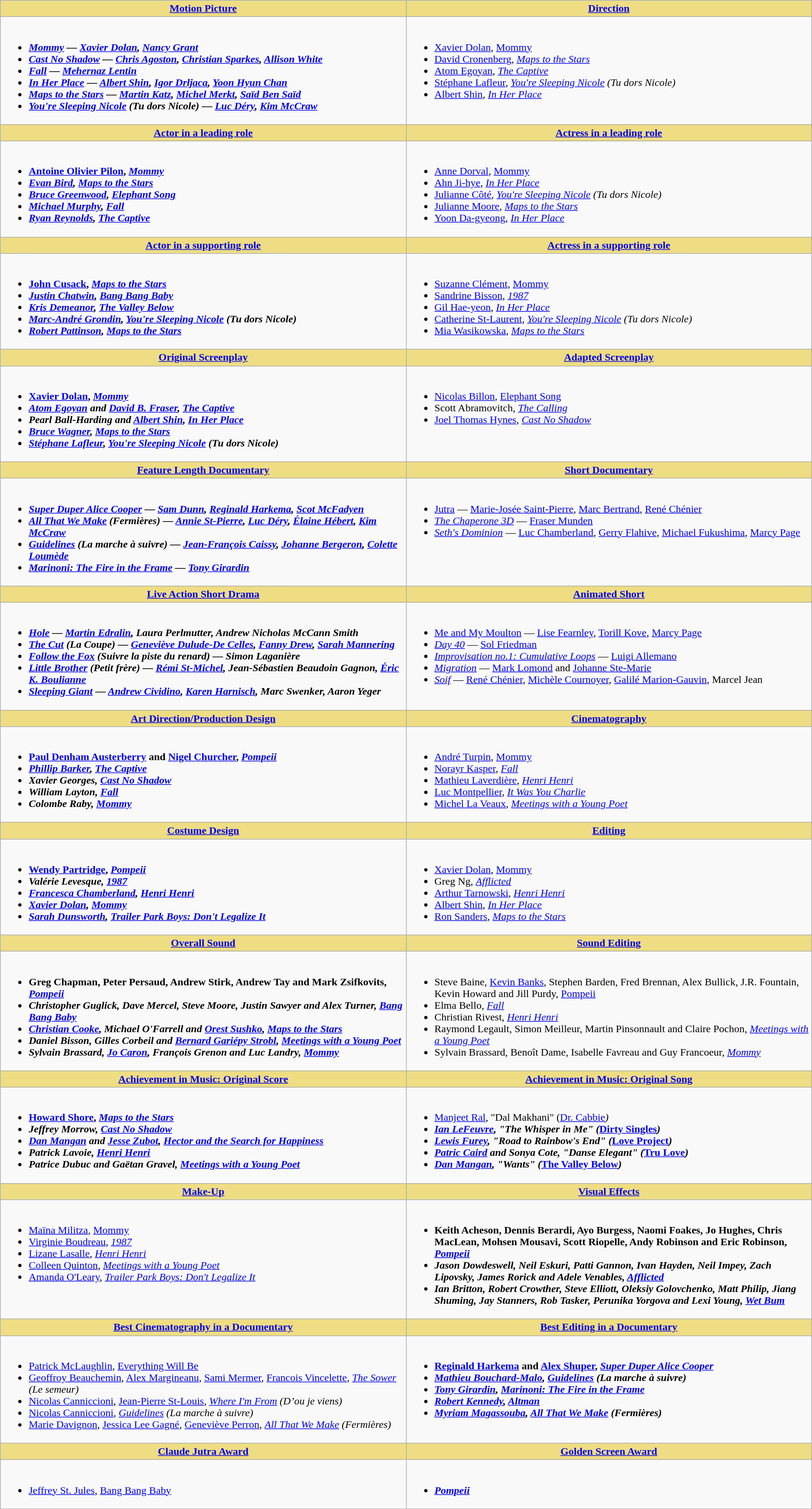<table class=wikitable>
<tr>
<th style="background:#EEDD82; width:50%"><a href='#'>Motion Picture</a></th>
<th style="background:#EEDD82; width:50%"><a href='#'>Direction</a></th>
</tr>
<tr>
<td valign="top"><br><ul><li> <strong><em><a href='#'>Mommy</a><em> — <a href='#'>Xavier Dolan</a>, <a href='#'>Nancy Grant</a><strong></li><li></em><a href='#'>Cast No Shadow</a><em> — <a href='#'>Chris Agoston</a>, <a href='#'>Christian Sparkes</a>, <a href='#'>Allison White</a></li><li></em><a href='#'>Fall</a><em> — <a href='#'>Mehernaz Lentin</a></li><li></em><a href='#'>In Her Place</a><em> — <a href='#'>Albert Shin</a>, <a href='#'>Igor Drljaca</a>, <a href='#'>Yoon Hyun Chan</a></li><li></em><a href='#'>Maps to the Stars</a><em> — <a href='#'>Martin Katz</a>, <a href='#'>Michel Merkt</a>, <a href='#'>Saïd Ben Saïd</a></li><li></em><a href='#'>You're Sleeping Nicole</a> (Tu dors Nicole)<em> — <a href='#'>Luc Déry</a>, <a href='#'>Kim McCraw</a></li></ul></td>
<td valign="top"><br><ul><li> </strong><a href='#'>Xavier Dolan</a>, </em><a href='#'>Mommy</a></em></strong></li><li><a href='#'>David Cronenberg</a>, <em><a href='#'>Maps to the Stars</a></em></li><li><a href='#'>Atom Egoyan</a>, <em><a href='#'>The Captive</a></em></li><li><a href='#'>Stéphane Lafleur</a>, <em><a href='#'>You're Sleeping Nicole</a> (Tu dors Nicole)</em></li><li><a href='#'>Albert Shin</a>, <em><a href='#'>In Her Place</a></em></li></ul></td>
</tr>
<tr>
<th style="background:#EEDD82; width:50%"><a href='#'>Actor in a leading role</a></th>
<th style="background:#EEDD82; width:50%"><a href='#'>Actress in a leading role</a></th>
</tr>
<tr>
<td valign="top"><br><ul><li> <strong><a href='#'>Antoine Olivier Pilon</a>, <em><a href='#'>Mommy</a><strong><em></li><li><a href='#'>Evan Bird</a>, </em><a href='#'>Maps to the Stars</a><em></li><li><a href='#'>Bruce Greenwood</a>, </em><a href='#'>Elephant Song</a><em></li><li><a href='#'>Michael Murphy</a>, </em><a href='#'>Fall</a><em></li><li><a href='#'>Ryan Reynolds</a>, </em><a href='#'>The Captive</a><em></li></ul></td>
<td valign="top"><br><ul><li> </strong><a href='#'>Anne Dorval</a>, </em><a href='#'>Mommy</a></em></strong></li><li><a href='#'>Ahn Ji-hye</a>, <em><a href='#'>In Her Place</a></em></li><li><a href='#'>Julianne Côté</a>, <em><a href='#'>You're Sleeping Nicole</a> (Tu dors Nicole)</em></li><li><a href='#'>Julianne Moore</a>, <em><a href='#'>Maps to the Stars</a></em></li><li><a href='#'>Yoon Da-gyeong</a>, <em><a href='#'>In Her Place</a></em></li></ul></td>
</tr>
<tr>
<th style="background:#EEDD82; width:50%"><a href='#'>Actor in a supporting role</a></th>
<th style="background:#EEDD82; width:50%"><a href='#'>Actress in a supporting role</a></th>
</tr>
<tr>
<td valign="top"><br><ul><li> <strong><a href='#'>John Cusack</a>, <em><a href='#'>Maps to the Stars</a><strong><em></li><li><a href='#'>Justin Chatwin</a>, </em><a href='#'>Bang Bang Baby</a><em></li><li><a href='#'>Kris Demeanor</a>, </em><a href='#'>The Valley Below</a><em></li><li><a href='#'>Marc-André Grondin</a>, </em><a href='#'>You're Sleeping Nicole</a> (Tu dors Nicole)<em></li><li><a href='#'>Robert Pattinson</a>, </em><a href='#'>Maps to the Stars</a><em></li></ul></td>
<td valign="top"><br><ul><li> </strong><a href='#'>Suzanne Clément</a>, </em><a href='#'>Mommy</a></em></strong></li><li><a href='#'>Sandrine Bisson</a>, <em><a href='#'>1987</a></em></li><li><a href='#'>Gil Hae-yeon</a>, <em><a href='#'>In Her Place</a></em></li><li><a href='#'>Catherine St-Laurent</a>, <em><a href='#'>You're Sleeping Nicole</a> (Tu dors Nicole)</em></li><li><a href='#'>Mia Wasikowska</a>, <em><a href='#'>Maps to the Stars</a></em></li></ul></td>
</tr>
<tr>
<th style="background:#EEDD82; width:50%"><a href='#'>Original Screenplay</a></th>
<th style="background:#EEDD82; width:50%"><a href='#'>Adapted Screenplay</a></th>
</tr>
<tr>
<td valign="top"><br><ul><li> <strong><a href='#'>Xavier Dolan</a>, <em><a href='#'>Mommy</a><strong><em></li><li><a href='#'>Atom Egoyan</a> and <a href='#'>David B. Fraser</a>, </em><a href='#'>The Captive</a><em></li><li>Pearl Ball-Harding and <a href='#'>Albert Shin</a>, </em><a href='#'>In Her Place</a><em></li><li><a href='#'>Bruce Wagner</a>, </em><a href='#'>Maps to the Stars</a><em></li><li><a href='#'>Stéphane Lafleur</a>, </em><a href='#'>You're Sleeping Nicole</a> (Tu dors Nicole)<em></li></ul></td>
<td valign="top"><br><ul><li> </strong><a href='#'>Nicolas Billon</a>, </em><a href='#'>Elephant Song</a></em></strong></li><li>Scott Abramovitch, <em><a href='#'>The Calling</a></em></li><li><a href='#'>Joel Thomas Hynes</a>, <em><a href='#'>Cast No Shadow</a></em></li></ul></td>
</tr>
<tr>
<th style="background:#EEDD82; width:50%"><a href='#'>Feature Length Documentary</a></th>
<th style="background:#EEDD82; width:50%"><a href='#'>Short Documentary</a></th>
</tr>
<tr>
<td valign="top"><br><ul><li> <strong><em><a href='#'>Super Duper Alice Cooper</a><em> — <a href='#'>Sam Dunn</a>, <a href='#'>Reginald Harkema</a>, <a href='#'>Scot McFadyen</a><strong></li><li></em><a href='#'>All That We Make</a> (Fermières)<em> — <a href='#'>Annie St-Pierre</a>, <a href='#'>Luc Déry</a>, <a href='#'>Élaine Hébert</a>, <a href='#'>Kim McCraw</a></li><li></em><a href='#'>Guidelines</a> (La marche à suivre)<em> — <a href='#'>Jean-François Caissy</a>, <a href='#'>Johanne Bergeron</a>, <a href='#'>Colette Loumède</a></li><li></em><a href='#'>Marinoni: The Fire in the Frame</a><em> — <a href='#'>Tony Girardin</a></li></ul></td>
<td valign="top"><br><ul><li> </em></strong><a href='#'>Jutra</a></em> — <a href='#'>Marie-Josée Saint-Pierre</a>, <a href='#'>Marc Bertrand</a>, <a href='#'>René Chénier</a></strong></li><li><em><a href='#'>The Chaperone 3D</a></em> — <a href='#'>Fraser Munden</a></li><li><em><a href='#'>Seth's Dominion</a></em> — <a href='#'>Luc Chamberland</a>, <a href='#'>Gerry Flahive</a>, <a href='#'>Michael Fukushima</a>, <a href='#'>Marcy Page</a></li></ul></td>
</tr>
<tr>
<th style="background:#EEDD82; width:50%"><a href='#'>Live Action Short Drama</a></th>
<th style="background:#EEDD82; width:50%"><a href='#'>Animated Short</a></th>
</tr>
<tr>
<td valign="top"><br><ul><li> <strong><em><a href='#'>Hole</a><em> — <a href='#'>Martin Edralin</a>, Laura Perlmutter, Andrew Nicholas McCann Smith<strong></li><li></em><a href='#'>The Cut</a> (La Coupe)<em> — <a href='#'>Geneviève Dulude-De Celles</a>, <a href='#'>Fanny Drew</a>, <a href='#'>Sarah Mannering</a></li><li></em><a href='#'>Follow the Fox</a> (Suivre la piste du renard)<em> — Simon Laganière</li><li></em><a href='#'>Little Brother</a> (Petit frère)<em> — <a href='#'>Rémi St-Michel</a>, Jean-Sébastien Beaudoin Gagnon, <a href='#'>Éric K. Boulianne</a></li><li></em><a href='#'>Sleeping Giant</a><em> — <a href='#'>Andrew Cividino</a>, <a href='#'>Karen Harnisch</a>, Marc Swenker, Aaron Yeger</li></ul></td>
<td valign="top"><br><ul><li> </em></strong><a href='#'>Me and My Moulton</a></em> — <a href='#'>Lise Fearnley</a>, <a href='#'>Torill Kove</a>, <a href='#'>Marcy Page</a></strong></li><li><em><a href='#'>Day 40</a></em> — <a href='#'>Sol Friedman</a></li><li><em><a href='#'>Improvisation no.1: Cumulative Loops</a></em> — <a href='#'>Luigi Allemano</a></li><li><em><a href='#'>Migration</a></em> — <a href='#'>Mark Lomond</a> and <a href='#'>Johanne Ste-Marie</a></li><li><em><a href='#'>Soif</a></em> — <a href='#'>René Chénier</a>, <a href='#'>Michèle Cournoyer</a>, <a href='#'>Galilé Marion-Gauvin</a>, Marcel Jean</li></ul></td>
</tr>
<tr>
<th style="background:#EEDD82; width:50%"><a href='#'>Art Direction/Production Design</a></th>
<th style="background:#EEDD82; width:50%"><a href='#'>Cinematography</a></th>
</tr>
<tr>
<td valign="top"><br><ul><li> <strong><a href='#'>Paul Denham Austerberry</a> and <a href='#'>Nigel Churcher</a>, <em><a href='#'>Pompeii</a><strong><em></li><li><a href='#'>Phillip Barker</a>, </em><a href='#'>The Captive</a><em></li><li>Xavier Georges, </em><a href='#'>Cast No Shadow</a><em></li><li>William Layton, </em><a href='#'>Fall</a><em></li><li>Colombe Raby, </em><a href='#'>Mommy</a><em></li></ul></td>
<td valign="top"><br><ul><li> </strong><a href='#'>André Turpin</a>, </em><a href='#'>Mommy</a></em></strong></li><li><a href='#'>Norayr Kasper</a>, <em><a href='#'>Fall</a></em></li><li><a href='#'>Mathieu Laverdière</a>, <em><a href='#'>Henri Henri</a></em></li><li><a href='#'>Luc Montpellier</a>, <em><a href='#'>It Was You Charlie</a></em></li><li><a href='#'>Michel La Veaux</a>, <em><a href='#'>Meetings with a Young Poet</a></em></li></ul></td>
</tr>
<tr>
<th style="background:#EEDD82; width:50%"><a href='#'>Costume Design</a></th>
<th style="background:#EEDD82; width:50%"><a href='#'>Editing</a></th>
</tr>
<tr>
<td valign="top"><br><ul><li> <strong><a href='#'>Wendy Partridge</a>, <em><a href='#'>Pompeii</a><strong><em></li><li>Valérie Levesque, </em><a href='#'>1987</a><em></li><li><a href='#'>Francesca Chamberland</a>, </em><a href='#'>Henri Henri</a><em></li><li><a href='#'>Xavier Dolan</a>, </em><a href='#'>Mommy</a><em></li><li><a href='#'>Sarah Dunsworth</a>, </em><a href='#'>Trailer Park Boys: Don't Legalize It</a><em></li></ul></td>
<td valign="top"><br><ul><li> </strong><a href='#'>Xavier Dolan</a>, </em><a href='#'>Mommy</a></em></strong></li><li>Greg Ng, <em><a href='#'>Afflicted</a></em></li><li><a href='#'>Arthur Tarnowski</a>, <em><a href='#'>Henri Henri</a></em></li><li><a href='#'>Albert Shin</a>, <em><a href='#'>In Her Place</a></em></li><li><a href='#'>Ron Sanders</a>, <em><a href='#'>Maps to the Stars</a></em></li></ul></td>
</tr>
<tr>
<th style="background:#EEDD82; width:50%"><a href='#'>Overall Sound</a></th>
<th style="background:#EEDD82; width:50%"><a href='#'>Sound Editing</a></th>
</tr>
<tr>
<td valign="top"><br><ul><li> <strong>Greg Chapman, Peter Persaud, Andrew Stirk, Andrew Tay and Mark Zsifkovits, <em><a href='#'>Pompeii</a><strong><em></li><li>Christopher Guglick, Dave Mercel, Steve Moore, Justin Sawyer and Alex Turner, </em><a href='#'>Bang Bang Baby</a><em></li><li><a href='#'>Christian Cooke</a>, Michael O'Farrell and <a href='#'>Orest Sushko</a>, </em><a href='#'>Maps to the Stars</a><em></li><li>Daniel Bisson, Gilles Corbeil and <a href='#'>Bernard Gariépy Strobl</a>, </em><a href='#'>Meetings with a Young Poet</a><em></li><li>Sylvain Brassard, <a href='#'>Jo Caron</a>, François Grenon and Luc Landry, </em><a href='#'>Mommy</a><em></li></ul></td>
<td valign="top"><br><ul><li> </strong>Steve Baine, <a href='#'>Kevin Banks</a>, Stephen Barden, Fred Brennan, Alex Bullick, J.R. Fountain, Kevin Howard and Jill Purdy,  </em><a href='#'>Pompeii</a></em></strong></li><li>Elma Bello, <em><a href='#'>Fall</a></em></li><li>Christian Rivest, <em><a href='#'>Henri Henri</a></em></li><li>Raymond Legault, Simon Meilleur, Martin Pinsonnault and Claire Pochon, <em><a href='#'>Meetings with a Young Poet</a></em></li><li>Sylvain Brassard, Benoît Dame, Isabelle Favreau and Guy Francoeur, <em><a href='#'>Mommy</a></em></li></ul></td>
</tr>
<tr>
<th style="background:#EEDD82; width:50%"><a href='#'>Achievement in Music: Original Score</a></th>
<th style="background:#EEDD82; width:50%"><a href='#'>Achievement in Music: Original Song</a></th>
</tr>
<tr>
<td valign="top"><br><ul><li> <strong><a href='#'>Howard Shore</a>, <em><a href='#'>Maps to the Stars</a><strong><em></li><li>Jeffrey Morrow, </em><a href='#'>Cast No Shadow</a><em></li><li><a href='#'>Dan Mangan</a> and <a href='#'>Jesse Zubot</a>, </em><a href='#'>Hector and the Search for Happiness</a><em></li><li>Patrick Lavoie, </em><a href='#'>Henri Henri</a><em></li><li>Patrice Dubuc and Gaëtan Gravel, </em><a href='#'>Meetings with a Young Poet</a><em></li></ul></td>
<td valign="top"><br><ul><li> </strong><a href='#'>Manjeet Ral</a>, "Dal Makhani" (</em><a href='#'>Dr. Cabbie</a><em>)<strong></li><li><a href='#'>Ian LeFeuvre</a>, "The Whisper in Me" (</em><a href='#'>Dirty Singles</a><em>)</li><li><a href='#'>Lewis Furey</a>, "Road to Rainbow's End" (</em><a href='#'>Love Project</a><em>)</li><li><a href='#'>Patric Caird</a> and Sonya Cote, "Danse Elegant"  (</em><a href='#'>Tru Love</a><em>)</li><li><a href='#'>Dan Mangan</a>, "Wants" (</em><a href='#'>The Valley Below</a><em>)</li></ul></td>
</tr>
<tr>
<th style="background:#EEDD82; width:50%"><a href='#'>Make-Up</a></th>
<th style="background:#EEDD82; width:50%"><a href='#'>Visual Effects</a></th>
</tr>
<tr>
<td valign="top"><br><ul><li> </strong><a href='#'>Maïna Militza</a>, </em><a href='#'>Mommy</a></em></strong></li><li><a href='#'>Virginie Boudreau</a>, <em><a href='#'>1987</a></em></li><li><a href='#'>Lizane Lasalle</a>, <em><a href='#'>Henri Henri</a></em></li><li><a href='#'>Colleen Quinton</a>, <em><a href='#'>Meetings with a Young Poet</a></em></li><li><a href='#'>Amanda O'Leary</a>, <em><a href='#'>Trailer Park Boys: Don't Legalize It</a></em></li></ul></td>
<td valign="top"><br><ul><li> <strong>Keith Acheson, Dennis Berardi, Ayo Burgess, Naomi Foakes, Jo Hughes, Chris MacLean, Mohsen Mousavi, Scott Riopelle, Andy Robinson and Eric Robinson, <em><a href='#'>Pompeii</a><strong><em></li><li>Jason Dowdeswell, Neil Eskuri, Patti Gannon, Ivan Hayden, Neil Impey, Zach Lipovsky, James Rorick and Adele Venables, </em><a href='#'>Afflicted</a><em></li><li>Ian Britton, Robert Crowther, Steve Elliott, Oleksiy Golovchenko, Matt Philip, Jiang Shuming, Jay Stanners, Rob Tasker, Perunika Yorgova and Lexi Young, </em><a href='#'>Wet Bum</a><em></li></ul></td>
</tr>
<tr>
<th style="background:#EEDD82; width:50%"><a href='#'>Best Cinematography in a Documentary</a></th>
<th style="background:#EEDD82; width:50%"><a href='#'>Best Editing in a Documentary</a></th>
</tr>
<tr>
<td valign="top"><br><ul><li> </strong><a href='#'>Patrick McLaughlin</a>, </em><a href='#'>Everything Will Be</a></em></strong></li><li><a href='#'>Geoffroy Beauchemin</a>, <a href='#'>Alex Margineanu</a>, <a href='#'>Sami Mermer</a>, <a href='#'>Francois Vincelette</a>, <em><a href='#'>The Sower</a> (Le semeur)</em></li><li><a href='#'>Nicolas Canniccioni</a>, <a href='#'>Jean-Pierre St-Louis</a>, <em><a href='#'>Where I'm From</a> (D’ou je viens)</em></li><li><a href='#'>Nicolas Canniccioni</a>, <em><a href='#'>Guidelines</a> (La marche à suivre)</em></li><li><a href='#'>Marie Davignon</a>, <a href='#'>Jessica Lee Gagné</a>, <a href='#'>Geneviève Perron</a>, <em><a href='#'>All That We Make</a> (Fermières)</em></li></ul></td>
<td valign="top"><br><ul><li> <strong><a href='#'>Reginald Harkema</a> and <a href='#'>Alex Shuper</a>, <em><a href='#'>Super Duper Alice Cooper</a><strong><em></li><li><a href='#'>Mathieu Bouchard-Malo</a>, </em><a href='#'>Guidelines</a> (La marche à suivre)<em></li><li><a href='#'>Tony Girardin</a>, </em><a href='#'>Marinoni: The Fire in the Frame</a><em></li><li><a href='#'>Robert Kennedy</a>, </em><a href='#'>Altman</a><em></li><li><a href='#'>Myriam Magassouba</a>, </em><a href='#'>All That We Make</a> (Fermières)<em></li></ul></td>
</tr>
<tr>
<th style="background:#EEDD82; width:50%"><a href='#'>Claude Jutra Award</a></th>
<th style="background:#EEDD82; width:50%"><a href='#'>Golden Screen Award</a></th>
</tr>
<tr>
<td valign="top"><br><ul><li> </strong><a href='#'>Jeffrey St. Jules</a>, </em><a href='#'>Bang Bang Baby</a></em></strong></li></ul></td>
<td valign="top"><br><ul><li> <strong><em><a href='#'>Pompeii</a></em></strong></li></ul></td>
</tr>
</table>
